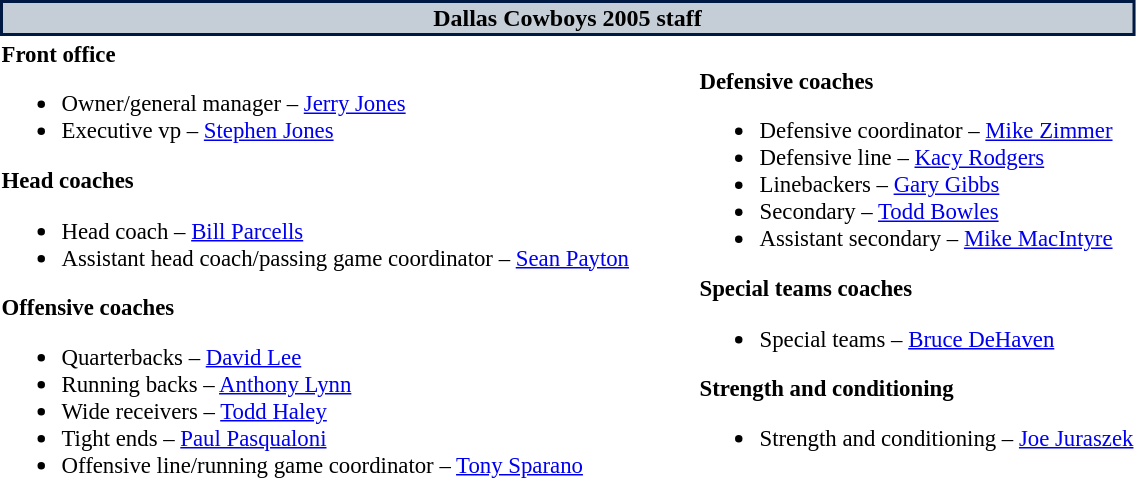<table class="toccolours" style="text-align: left;">
<tr>
<th colspan="7" style="background:#c5ced6; color:black; border: 2px solid #001942; text-align: center;">Dallas Cowboys 2005 staff</th>
</tr>
<tr>
<td style="font-size: 95%;" valign="top"><strong>Front office</strong><br><ul><li>Owner/general manager –  <a href='#'>Jerry Jones</a></li><li>Executive vp – <a href='#'>Stephen Jones</a></li></ul><strong>Head coaches</strong><ul><li>Head coach – <a href='#'>Bill Parcells</a></li><li>Assistant head coach/passing game coordinator – <a href='#'>Sean Payton</a></li></ul><strong>Offensive coaches</strong><ul><li>Quarterbacks – <a href='#'>David Lee</a></li><li>Running backs – <a href='#'>Anthony Lynn</a></li><li>Wide receivers – <a href='#'>Todd Haley</a></li><li>Tight ends – <a href='#'>Paul Pasqualoni</a></li><li>Offensive line/running game coordinator – <a href='#'>Tony Sparano</a></li></ul></td>
<td width="35"> </td>
<td valign="top"></td>
<td style="font-size: 95%;" valign="top"><br><strong>Defensive coaches</strong><ul><li>Defensive coordinator – <a href='#'>Mike Zimmer</a></li><li>Defensive line – <a href='#'>Kacy Rodgers</a></li><li>Linebackers – <a href='#'>Gary Gibbs</a></li><li>Secondary – <a href='#'>Todd Bowles</a></li><li>Assistant secondary – <a href='#'>Mike MacIntyre</a></li></ul><strong>Special teams coaches</strong><ul><li>Special teams – <a href='#'>Bruce DeHaven</a></li></ul><strong>Strength and conditioning</strong><ul><li>Strength and conditioning – <a href='#'>Joe Juraszek</a></li></ul></td>
</tr>
</table>
